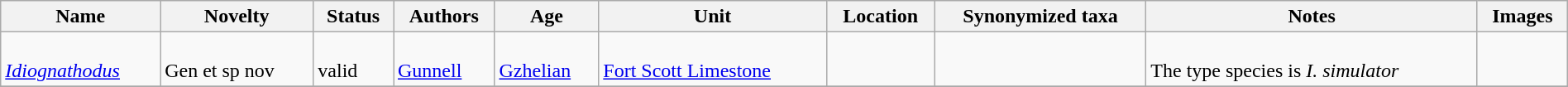<table class="wikitable sortable" align="center" width="100%">
<tr>
<th>Name</th>
<th>Novelty</th>
<th>Status</th>
<th>Authors</th>
<th>Age</th>
<th>Unit</th>
<th>Location</th>
<th>Synonymized taxa</th>
<th>Notes</th>
<th>Images</th>
</tr>
<tr>
<td><br><em><a href='#'>Idiognathodus</a></em></td>
<td><br>Gen et sp nov</td>
<td><br>valid</td>
<td><br><a href='#'>Gunnell</a></td>
<td><br><a href='#'>Gzhelian</a></td>
<td><br><a href='#'>Fort Scott Limestone</a></td>
<td><br><br></td>
<td></td>
<td><br>The type species is <em>I. simulator</em></td>
<td></td>
</tr>
<tr>
</tr>
</table>
